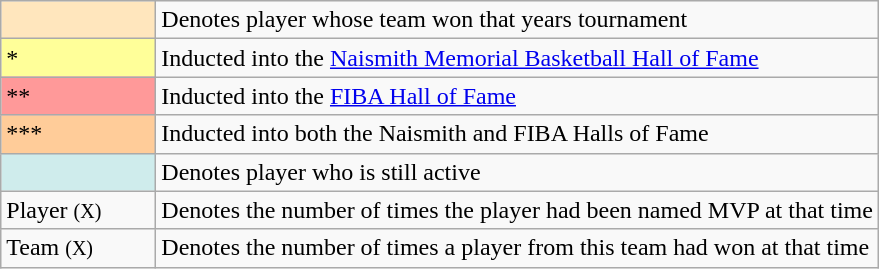<table class="wikitable sortable">
<tr>
<td style="background-color:#FFE6BD; border:1px solid #aaaaaa; width:6em"></td>
<td>Denotes player whose team won that years tournament</td>
</tr>
<tr>
<td style="background-color:#FFFF99; border:1px solid #aaaaaa; width:6em">*</td>
<td>Inducted into the <a href='#'>Naismith Memorial Basketball Hall of Fame</a></td>
</tr>
<tr>
<td style="background-color:#FF9999; border:1px solid #aaaaaa; width:6em">**</td>
<td>Inducted into the <a href='#'>FIBA Hall of Fame</a></td>
</tr>
<tr>
<td style="background-color:#FFCC99; border:1px solid #aaaaaa; width:6em">***</td>
<td>Inducted into both the Naismith and FIBA Halls of Fame</td>
</tr>
<tr>
<td style="background-color:#CFECEC; border:1px solid #aaaaaa; width:6em"></td>
<td>Denotes player who is still active</td>
</tr>
<tr>
<td>Player <small>(X)</small></td>
<td>Denotes the number of times the player had been named MVP at that time</td>
</tr>
<tr>
<td>Team <small>(X)</small></td>
<td>Denotes the number of times a player from this team had won at that time</td>
</tr>
</table>
